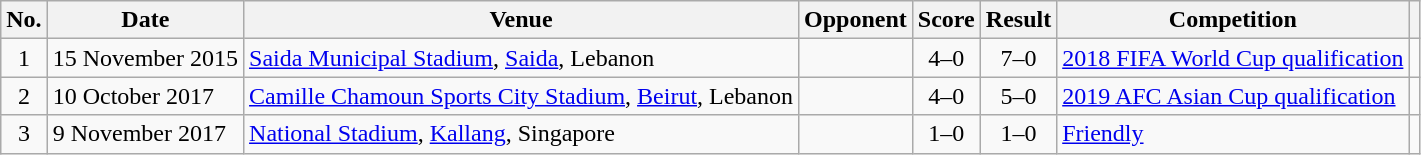<table class="wikitable sortable">
<tr>
<th scope="col">No.</th>
<th scope="col">Date</th>
<th scope="col">Venue</th>
<th scope="col">Opponent</th>
<th scope="col">Score</th>
<th scope="col">Result</th>
<th scope="col">Competition</th>
<th scope="col" class="unsortable"></th>
</tr>
<tr>
<td align="center">1</td>
<td>15 November 2015</td>
<td><a href='#'>Saida Municipal Stadium</a>, <a href='#'>Saida</a>, Lebanon</td>
<td></td>
<td align="center">4–0</td>
<td align="center">7–0</td>
<td><a href='#'>2018 FIFA World Cup qualification</a></td>
<td></td>
</tr>
<tr>
<td align="center">2</td>
<td>10 October 2017</td>
<td><a href='#'>Camille Chamoun Sports City Stadium</a>, <a href='#'>Beirut</a>, Lebanon</td>
<td></td>
<td align="center">4–0</td>
<td align="center">5–0</td>
<td><a href='#'>2019 AFC Asian Cup qualification</a></td>
<td></td>
</tr>
<tr>
<td align="center">3</td>
<td>9 November 2017</td>
<td><a href='#'>National Stadium</a>, <a href='#'>Kallang</a>, Singapore</td>
<td></td>
<td align="center">1–0</td>
<td align="center">1–0</td>
<td><a href='#'>Friendly</a></td>
<td></td>
</tr>
</table>
